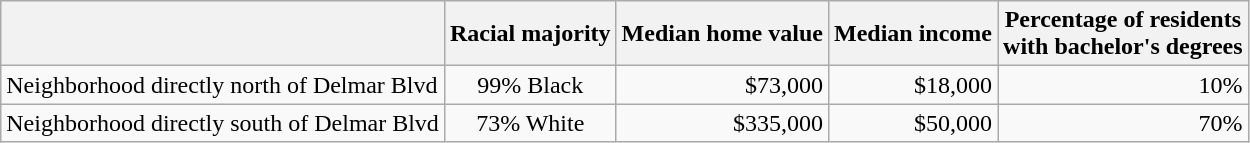<table class="wikitable">
<tr>
<th></th>
<th>Racial majority</th>
<th>Median home value</th>
<th>Median income</th>
<th>Percentage of residents<br> with bachelor's degrees</th>
</tr>
<tr>
<td>Neighborhood directly north of Delmar Blvd</td>
<td align=center>99% Black</td>
<td align=right>$73,000</td>
<td align=right>$18,000</td>
<td align=right>10%</td>
</tr>
<tr>
<td>Neighborhood directly south of Delmar Blvd</td>
<td align=center>73% White</td>
<td align=right>$335,000</td>
<td align=right>$50,000</td>
<td align=right>70%</td>
</tr>
</table>
